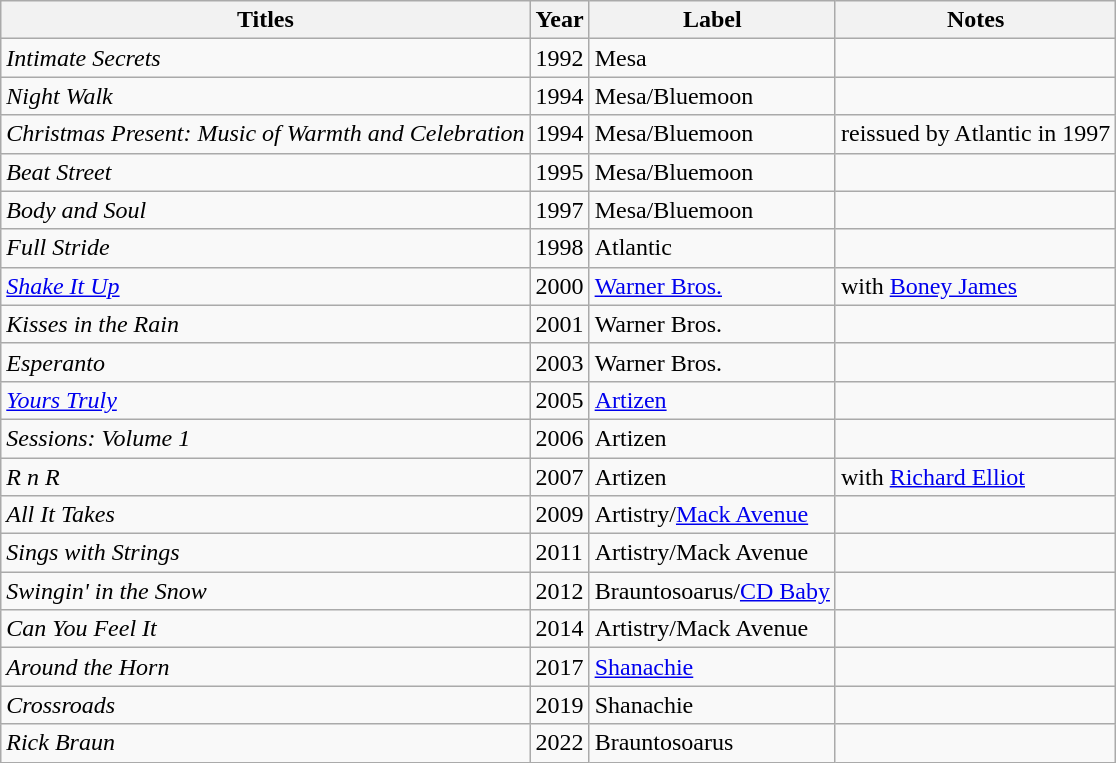<table class="wikitable sortable">
<tr>
<th>Titles</th>
<th>Year</th>
<th>Label</th>
<th>Notes</th>
</tr>
<tr>
<td><em>Intimate Secrets</em></td>
<td>1992</td>
<td>Mesa</td>
<td></td>
</tr>
<tr>
<td><em>Night Walk</em></td>
<td>1994</td>
<td>Mesa/Bluemoon</td>
<td></td>
</tr>
<tr>
<td><em>Christmas Present: Music of Warmth and Celebration</em></td>
<td>1994</td>
<td>Mesa/Bluemoon</td>
<td>reissued by Atlantic in 1997</td>
</tr>
<tr>
<td><em>Beat Street</em></td>
<td>1995</td>
<td>Mesa/Bluemoon</td>
<td></td>
</tr>
<tr>
<td><em>Body and Soul</em></td>
<td>1997</td>
<td>Mesa/Bluemoon</td>
<td></td>
</tr>
<tr>
<td><em>Full Stride</em></td>
<td>1998</td>
<td>Atlantic</td>
<td></td>
</tr>
<tr>
<td><em><a href='#'>Shake It Up</a></em></td>
<td>2000</td>
<td><a href='#'>Warner Bros.</a></td>
<td>with <a href='#'>Boney James</a></td>
</tr>
<tr>
<td><em>Kisses in the Rain</em></td>
<td>2001</td>
<td>Warner Bros.</td>
<td></td>
</tr>
<tr>
<td><em>Esperanto</em></td>
<td>2003</td>
<td>Warner Bros.</td>
<td></td>
</tr>
<tr>
<td><em><a href='#'>Yours Truly</a></em></td>
<td>2005</td>
<td><a href='#'>Artizen</a></td>
<td></td>
</tr>
<tr>
<td><em>Sessions: Volume 1</em></td>
<td>2006</td>
<td>Artizen</td>
<td></td>
</tr>
<tr>
<td><em>R n R</em></td>
<td>2007</td>
<td>Artizen</td>
<td>with <a href='#'>Richard Elliot</a></td>
</tr>
<tr>
<td><em>All It Takes</em></td>
<td>2009</td>
<td>Artistry/<a href='#'>Mack Avenue</a></td>
<td></td>
</tr>
<tr>
<td><em>Sings with Strings</em></td>
<td>2011</td>
<td>Artistry/Mack Avenue</td>
<td></td>
</tr>
<tr>
<td><em>Swingin' in the Snow</em></td>
<td>2012</td>
<td>Brauntosoarus/<a href='#'>CD Baby</a></td>
<td></td>
</tr>
<tr>
<td><em>Can You Feel It</em></td>
<td>2014</td>
<td>Artistry/Mack Avenue</td>
<td></td>
</tr>
<tr>
<td><em>Around the Horn</em></td>
<td>2017</td>
<td><a href='#'>Shanachie</a></td>
<td></td>
</tr>
<tr>
<td><em>Crossroads</em></td>
<td>2019</td>
<td>Shanachie</td>
<td></td>
</tr>
<tr>
<td><em>Rick Braun</em></td>
<td>2022</td>
<td>Brauntosoarus</td>
<td></td>
</tr>
</table>
